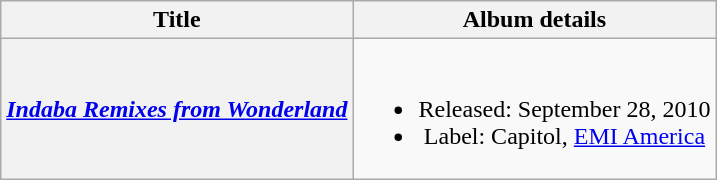<table class="wikitable plainrowheaders" style="text-align:center;">
<tr>
<th>Title</th>
<th>Album details</th>
</tr>
<tr>
<th scope="row"><em><a href='#'>Indaba Remixes from Wonderland</a></em></th>
<td><br><ul><li>Released: September 28, 2010</li><li>Label: Capitol, <a href='#'>EMI America</a></li></ul></td>
</tr>
</table>
